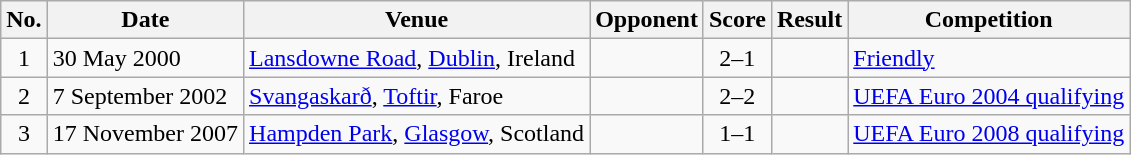<table class="wikitable sortable">
<tr>
<th scope="col">No.</th>
<th scope="col">Date</th>
<th scope="col">Venue</th>
<th scope="col">Opponent</th>
<th scope="col">Score</th>
<th scope="col">Result</th>
<th scope="col">Competition</th>
</tr>
<tr>
<td style="text-align:center">1</td>
<td>30 May 2000</td>
<td><a href='#'>Lansdowne Road</a>, <a href='#'>Dublin</a>, Ireland</td>
<td></td>
<td style="text-align:center">2–1</td>
<td style="text-align:center"></td>
<td><a href='#'>Friendly</a></td>
</tr>
<tr>
<td style="text-align:center">2</td>
<td>7 September 2002</td>
<td><a href='#'>Svangaskarð</a>, <a href='#'>Toftir</a>, Faroe</td>
<td></td>
<td style="text-align:center">2–2</td>
<td style="text-align:center"></td>
<td><a href='#'>UEFA Euro 2004 qualifying</a></td>
</tr>
<tr>
<td style="text-align:center">3</td>
<td>17 November 2007</td>
<td><a href='#'>Hampden Park</a>, <a href='#'>Glasgow</a>, Scotland</td>
<td></td>
<td style="text-align:center">1–1</td>
<td style="text-align:center"></td>
<td><a href='#'>UEFA Euro 2008 qualifying</a></td>
</tr>
</table>
